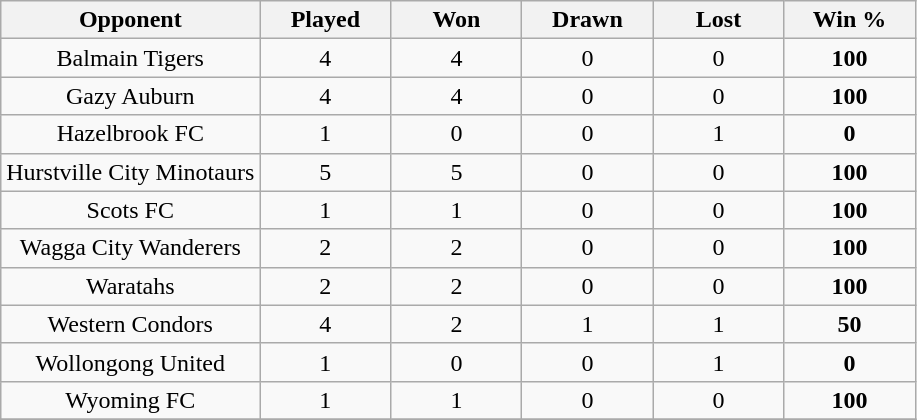<table class="wikitable sortable" style="text-align:center;">
<tr>
<th>Opponent</th>
<th style="width:5em">Played</th>
<th style="width:5em">Won</th>
<th style="width:5em">Drawn</th>
<th style="width:5em">Lost</th>
<th style="width:5em">Win %</th>
</tr>
<tr>
<td>Balmain Tigers</td>
<td>4</td>
<td>4</td>
<td>0</td>
<td>0</td>
<td><strong>100</strong></td>
</tr>
<tr>
<td>Gazy Auburn</td>
<td>4</td>
<td>4</td>
<td>0</td>
<td>0</td>
<td><strong>100</strong></td>
</tr>
<tr>
<td>Hazelbrook FC</td>
<td>1</td>
<td>0</td>
<td>0</td>
<td>1</td>
<td><strong>0</strong></td>
</tr>
<tr>
<td>Hurstville City Minotaurs</td>
<td>5</td>
<td>5</td>
<td>0</td>
<td>0</td>
<td><strong>100</strong></td>
</tr>
<tr>
<td>Scots FC</td>
<td>1</td>
<td>1</td>
<td>0</td>
<td>0</td>
<td><strong>100</strong></td>
</tr>
<tr>
<td>Wagga City Wanderers</td>
<td>2</td>
<td>2</td>
<td>0</td>
<td>0</td>
<td><strong>100</strong></td>
</tr>
<tr>
<td>Waratahs</td>
<td>2</td>
<td>2</td>
<td>0</td>
<td>0</td>
<td><strong>100</strong></td>
</tr>
<tr>
<td>Western Condors</td>
<td>4</td>
<td>2</td>
<td>1</td>
<td>1</td>
<td><strong>50</strong></td>
</tr>
<tr>
<td>Wollongong United</td>
<td>1</td>
<td>0</td>
<td>0</td>
<td>1</td>
<td><strong>0</strong></td>
</tr>
<tr>
<td>Wyoming FC</td>
<td>1</td>
<td>1</td>
<td>0</td>
<td>0</td>
<td><strong>100</strong></td>
</tr>
<tr class="sortbottom">
</tr>
</table>
